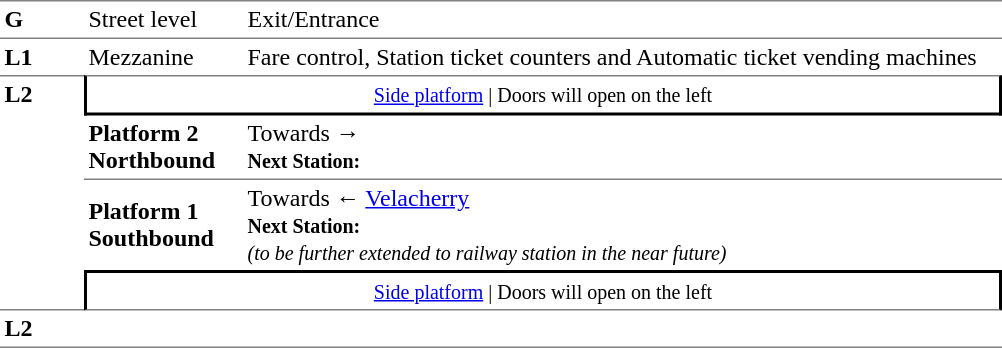<table table border=0 cellspacing=0 cellpadding=3>
<tr>
<td style="border-bottom:solid 1px gray;border-top:solid 1px gray;" width=50 valign=top><strong>G</strong></td>
<td style="border-top:solid 1px gray;border-bottom:solid 1px gray;" width=100 valign=top>Street level</td>
<td style="border-top:solid 1px gray;border-bottom:solid 1px gray;" width=500 valign=top>Exit/Entrance</td>
</tr>
<tr>
<td valign=top><strong>L1</strong></td>
<td valign=top>Mezzanine</td>
<td valign=top>Fare control, Station ticket counters and Automatic ticket vending machines</td>
</tr>
<tr>
<td style="border-top:solid 1px gray;border-bottom:solid 1px gray;" width=50 rowspan=4 valign=top><strong>L2</strong></td>
<td style="border-top:solid 1px gray;border-right:solid 2px black;border-left:solid 2px black;border-bottom:solid 2px black;text-align:center;" colspan=2><small><a href='#'>Side platform</a> | Doors will open on the left </small></td>
</tr>
<tr>
<td style="border-bottom:solid 1px gray;" width=100><span><strong>Platform 2</strong><br><strong>Northbound</strong></span></td>
<td style="border-bottom:solid 1px gray;" width=500>Towards → <br><small><strong>Next Station:</strong> </small></td>
</tr>
<tr>
<td><span><strong>Platform 1</strong><br><strong>Southbound</strong></span></td>
<td>Towards ← <a href='#'>Velacherry</a><br><small><strong>Next Station:</strong> <br><em>(to be further extended to <strong></strong> railway station in the near future)</em></small></td>
</tr>
<tr>
<td style="border-top:solid 2px black;border-right:solid 2px black;border-left:solid 2px black;border-bottom:solid 1px gray;" colspan=2  align=center><small><a href='#'>Side platform</a> | Doors will open on the left </small></td>
</tr>
<tr>
<td style="border-bottom:solid 1px gray;" width=50 rowspan=2 valign=top><strong>L2</strong></td>
<td style="border-bottom:solid 1px gray;" width=100></td>
<td style="border-bottom:solid 1px gray;" width=500></td>
</tr>
<tr>
</tr>
</table>
